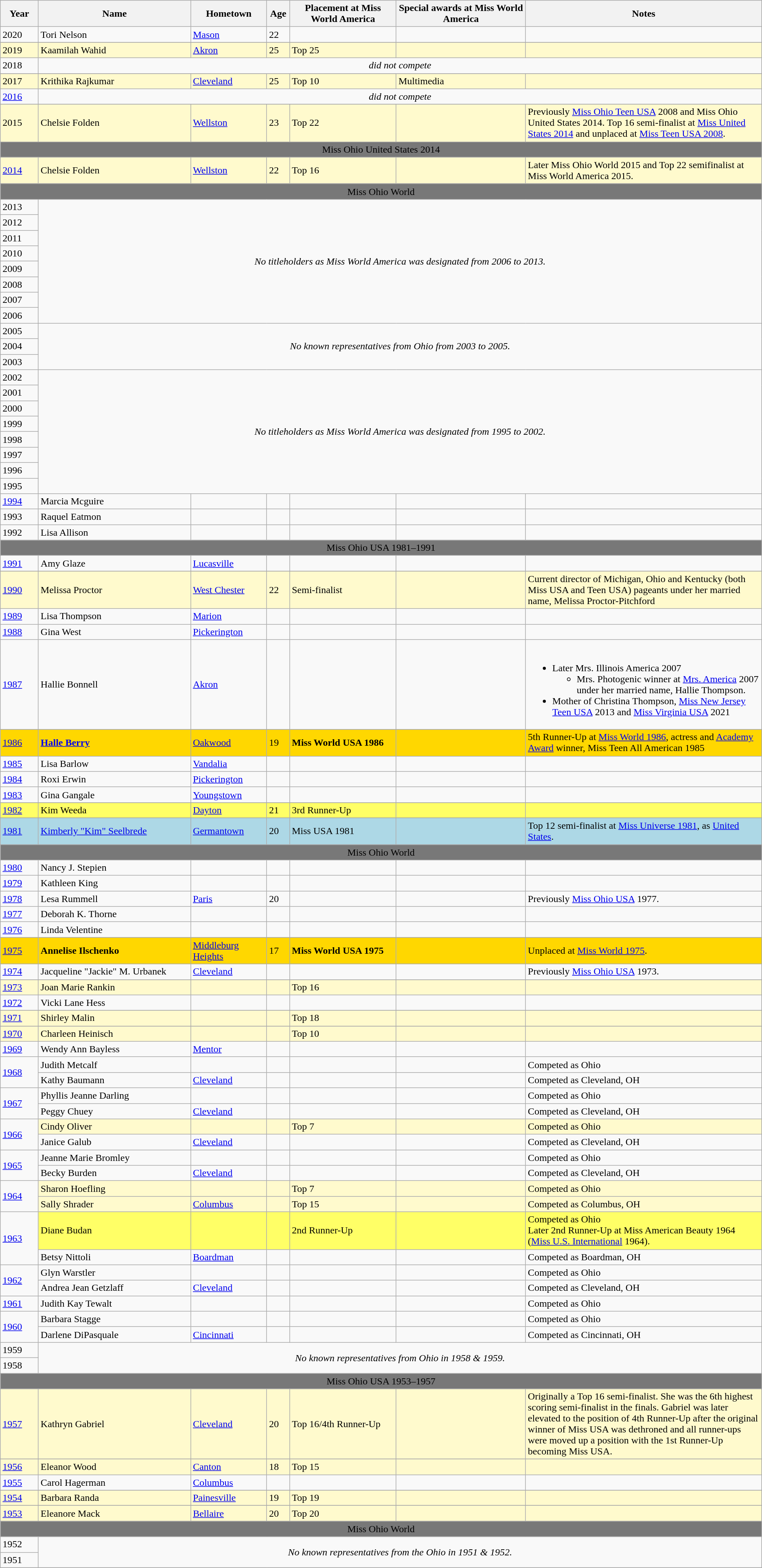<table class="wikitable">
<tr>
<th width=5%>Year</th>
<th width=20%>Name</th>
<th width=10%>Hometown</th>
<th width=3%>Age<br></th>
<th width=14%>Placement at Miss World America</th>
<th width=17%>Special awards at Miss World America</th>
<th width=31%>Notes</th>
</tr>
<tr>
<td>2020</td>
<td>Tori Nelson</td>
<td><a href='#'>Mason</a></td>
<td>22</td>
<td></td>
<td></td>
<td></td>
</tr>
<tr>
</tr>
<tr style="background-color:#FFFACD;">
<td>2019</td>
<td>Kaamilah Wahid</td>
<td><a href='#'>Akron</a></td>
<td>25</td>
<td>Top 25</td>
<td></td>
<td></td>
</tr>
<tr>
<td>2018</td>
<td colspan=6 align=center><em>did not compete</em></td>
</tr>
<tr>
</tr>
<tr style="background-color:#FFFACD;">
<td>2017</td>
<td>Krithika Rajkumar</td>
<td><a href='#'>Cleveland</a></td>
<td>25</td>
<td>Top 10</td>
<td>Multimedia</td>
<td></td>
</tr>
<tr>
<td><a href='#'>2016</a></td>
<td colspan=6 align=center><em>did not compete</em></td>
</tr>
<tr>
</tr>
<tr style="background-color:#FFFACD;">
<td>2015</td>
<td>Chelsie Folden</td>
<td><a href='#'>Wellston</a></td>
<td>23</td>
<td>Top 22</td>
<td></td>
<td>Previously <a href='#'>Miss Ohio Teen USA</a> 2008 and Miss Ohio United States 2014. Top 16 semi-finalist at <a href='#'>Miss United States 2014</a> and unplaced at <a href='#'>Miss Teen USA 2008</a>.</td>
</tr>
<tr bgcolor="#787878" align="center">
<td colspan="7"><span>Miss Ohio United States 2014</span></td>
</tr>
<tr>
</tr>
<tr style="background-color:#FFFACD;">
<td><a href='#'>2014</a></td>
<td>Chelsie Folden</td>
<td><a href='#'>Wellston</a></td>
<td>22</td>
<td>Top 16</td>
<td></td>
<td>Later Miss Ohio World 2015 and Top 22 semifinalist at Miss World America 2015.</td>
</tr>
<tr bgcolor="#787878" align="center">
<td colspan="7"><span>Miss Ohio World</span></td>
</tr>
<tr>
<td>2013</td>
<td rowspan=8 colspan=6 align=center><em>No titleholders as Miss World America was designated from 2006 to 2013.</em></td>
</tr>
<tr>
<td>2012</td>
</tr>
<tr>
<td>2011</td>
</tr>
<tr>
<td>2010</td>
</tr>
<tr>
<td>2009</td>
</tr>
<tr>
<td>2008</td>
</tr>
<tr>
<td>2007</td>
</tr>
<tr>
<td>2006</td>
</tr>
<tr>
<td>2005</td>
<td rowspan=3 colspan=6 align=center><em>No known representatives from Ohio from 2003 to 2005.</em></td>
</tr>
<tr>
<td>2004</td>
</tr>
<tr>
<td>2003</td>
</tr>
<tr>
<td>2002</td>
<td rowspan=8 colspan=6 align=center><em>No titleholders as Miss World America was designated from 1995 to 2002.</em></td>
</tr>
<tr>
<td>2001</td>
</tr>
<tr>
<td>2000</td>
</tr>
<tr>
<td>1999</td>
</tr>
<tr>
<td>1998</td>
</tr>
<tr>
<td>1997</td>
</tr>
<tr>
<td>1996</td>
</tr>
<tr>
<td>1995</td>
</tr>
<tr>
<td><a href='#'>1994</a></td>
<td>Marcia Mcguire</td>
<td></td>
<td></td>
<td></td>
<td></td>
<td></td>
</tr>
<tr>
<td>1993</td>
<td>Raquel Eatmon</td>
<td></td>
<td></td>
<td></td>
<td></td>
<td></td>
</tr>
<tr>
<td>1992</td>
<td>Lisa Allison</td>
<td></td>
<td></td>
<td></td>
<td></td>
<td></td>
</tr>
<tr bgcolor="#787878" align="center">
<td colspan="7"><span>Miss Ohio USA 1981–1991</span></td>
</tr>
<tr>
<td><a href='#'>1991</a></td>
<td>Amy Glaze</td>
<td><a href='#'>Lucasville</a></td>
<td></td>
<td></td>
<td></td>
<td></td>
</tr>
<tr>
</tr>
<tr style="background-color:#FFFACD;">
<td><a href='#'>1990</a></td>
<td>Melissa Proctor</td>
<td><a href='#'>West Chester</a></td>
<td>22</td>
<td>Semi-finalist</td>
<td></td>
<td>Current director of Michigan, Ohio and Kentucky (both Miss USA and Teen USA) pageants under her married name, Melissa Proctor-Pitchford</td>
</tr>
<tr>
<td><a href='#'>1989</a></td>
<td>Lisa Thompson</td>
<td><a href='#'>Marion</a></td>
<td></td>
<td></td>
<td></td>
<td></td>
</tr>
<tr>
<td><a href='#'>1988</a></td>
<td>Gina West</td>
<td><a href='#'>Pickerington</a></td>
<td></td>
<td></td>
<td></td>
<td></td>
</tr>
<tr>
<td><a href='#'>1987</a></td>
<td>Hallie Bonnell</td>
<td><a href='#'>Akron</a></td>
<td></td>
<td></td>
<td></td>
<td><br><ul><li>Later Mrs. Illinois America 2007<ul><li>Mrs. Photogenic winner at <a href='#'>Mrs. America</a> 2007 under her married name, Hallie Thompson.</li></ul></li><li>Mother of Christina Thompson, <a href='#'>Miss New Jersey Teen USA</a> 2013 and <a href='#'>Miss Virginia USA</a> 2021</li></ul></td>
</tr>
<tr>
</tr>
<tr style="background-color:GOLD;">
<td><a href='#'>1986</a></td>
<td><strong><a href='#'>Halle Berry</a></strong></td>
<td><a href='#'>Oakwood</a></td>
<td>19</td>
<td><strong>Miss World USA 1986</strong></td>
<td></td>
<td>5th Runner-Up at <a href='#'>Miss World 1986</a>, actress and <a href='#'>Academy Award</a> winner, Miss Teen All American 1985</td>
</tr>
<tr>
<td><a href='#'>1985</a></td>
<td>Lisa Barlow</td>
<td><a href='#'>Vandalia</a></td>
<td></td>
<td></td>
<td></td>
<td></td>
</tr>
<tr>
<td><a href='#'>1984</a></td>
<td>Roxi Erwin</td>
<td><a href='#'>Pickerington</a></td>
<td></td>
<td></td>
<td></td>
<td></td>
</tr>
<tr>
<td><a href='#'>1983</a></td>
<td>Gina Gangale</td>
<td><a href='#'>Youngstown</a></td>
<td></td>
<td></td>
<td></td>
<td></td>
</tr>
<tr>
</tr>
<tr style="background-color:#FFFF66;">
<td><a href='#'>1982</a></td>
<td>Kim Weeda</td>
<td><a href='#'>Dayton</a></td>
<td>21</td>
<td>3rd Runner-Up</td>
<td></td>
<td></td>
</tr>
<tr>
</tr>
<tr style="background-color:#ADD8E6;">
<td><a href='#'>1981</a></td>
<td><a href='#'>Kimberly "Kim" Seelbrede</a></td>
<td><a href='#'>Germantown</a></td>
<td>20</td>
<td>Miss USA 1981</td>
<td></td>
<td>Top 12 semi-finalist at <a href='#'>Miss Universe 1981</a>, as <a href='#'>United States</a>.</td>
</tr>
<tr bgcolor="#787878" align="center">
<td colspan="7"><span>Miss Ohio World</span></td>
</tr>
<tr>
<td><a href='#'>1980</a></td>
<td>Nancy J. Stepien</td>
<td></td>
<td></td>
<td></td>
<td></td>
<td></td>
</tr>
<tr>
<td><a href='#'>1979</a></td>
<td>Kathleen King</td>
<td></td>
<td></td>
<td></td>
<td></td>
<td></td>
</tr>
<tr>
<td><a href='#'>1978</a></td>
<td>Lesa Rummell</td>
<td><a href='#'>Paris</a></td>
<td>20</td>
<td></td>
<td></td>
<td>Previously <a href='#'>Miss Ohio USA</a> 1977.</td>
</tr>
<tr>
<td><a href='#'>1977</a></td>
<td>Deborah K. Thorne</td>
<td></td>
<td></td>
<td></td>
<td></td>
<td></td>
</tr>
<tr>
<td><a href='#'>1976</a></td>
<td>Linda Velentine</td>
<td></td>
<td></td>
<td></td>
<td></td>
<td></td>
</tr>
<tr>
</tr>
<tr style="background-color:GOLD;">
<td><a href='#'>1975</a></td>
<td><strong>Annelise Ilschenko</strong></td>
<td><a href='#'>Middleburg Heights</a></td>
<td>17</td>
<td><strong>Miss World USA 1975</strong></td>
<td></td>
<td>Unplaced at <a href='#'>Miss World 1975</a>.</td>
</tr>
<tr>
<td><a href='#'>1974</a></td>
<td>Jacqueline "Jackie" M. Urbanek</td>
<td><a href='#'>Cleveland</a></td>
<td></td>
<td></td>
<td></td>
<td>Previously <a href='#'>Miss Ohio USA</a> 1973.</td>
</tr>
<tr>
</tr>
<tr style="background-color:#FFFACD;">
<td><a href='#'>1973</a></td>
<td>Joan Marie Rankin</td>
<td></td>
<td></td>
<td>Top 16</td>
<td></td>
<td></td>
</tr>
<tr>
<td><a href='#'>1972</a></td>
<td>Vicki Lane Hess</td>
<td></td>
<td></td>
<td></td>
<td></td>
<td></td>
</tr>
<tr>
</tr>
<tr style="background-color:#FFFACD;">
<td><a href='#'>1971</a></td>
<td>Shirley Malin</td>
<td></td>
<td></td>
<td>Top 18</td>
<td></td>
<td></td>
</tr>
<tr>
</tr>
<tr style="background-color:#FFFACD;">
<td><a href='#'>1970</a></td>
<td>Charleen Heinisch</td>
<td></td>
<td></td>
<td>Top 10</td>
<td></td>
<td></td>
</tr>
<tr>
<td><a href='#'>1969</a></td>
<td>Wendy Ann Bayless</td>
<td><a href='#'>Mentor</a></td>
<td></td>
<td></td>
<td></td>
<td></td>
</tr>
<tr>
<td rowspan=2><a href='#'>1968</a></td>
<td>Judith Metcalf</td>
<td></td>
<td></td>
<td></td>
<td></td>
<td>Competed as Ohio</td>
</tr>
<tr>
<td>Kathy Baumann</td>
<td><a href='#'>Cleveland</a></td>
<td></td>
<td></td>
<td></td>
<td>Competed as Cleveland, OH</td>
</tr>
<tr>
<td rowspan=2><a href='#'>1967</a></td>
<td>Phyllis Jeanne Darling</td>
<td></td>
<td></td>
<td></td>
<td></td>
<td>Competed as Ohio</td>
</tr>
<tr>
<td>Peggy Chuey</td>
<td><a href='#'>Cleveland</a></td>
<td></td>
<td></td>
<td></td>
<td>Competed as Cleveland, OH</td>
</tr>
<tr>
<td rowspan=2><a href='#'>1966</a></td>
<td style="background-color:#FFFACD;">Cindy Oliver</td>
<td style="background-color:#FFFACD;"></td>
<td style="background-color:#FFFACD;"></td>
<td style="background-color:#FFFACD;">Top 7</td>
<td style="background-color:#FFFACD;"></td>
<td style="background-color:#FFFACD;">Competed as Ohio</td>
</tr>
<tr>
<td>Janice Galub</td>
<td><a href='#'>Cleveland</a></td>
<td></td>
<td></td>
<td></td>
<td>Competed as Cleveland, OH</td>
</tr>
<tr>
<td rowspan=2><a href='#'>1965</a></td>
<td>Jeanne Marie Bromley</td>
<td></td>
<td></td>
<td></td>
<td></td>
<td>Competed as Ohio</td>
</tr>
<tr>
<td>Becky Burden</td>
<td><a href='#'>Cleveland</a></td>
<td></td>
<td></td>
<td></td>
<td>Competed as Cleveland, OH</td>
</tr>
<tr>
<td rowspan=2><a href='#'>1964</a></td>
<td style="background-color:#FFFACD;">Sharon Hoefling</td>
<td style="background-color:#FFFACD;"></td>
<td style="background-color:#FFFACD;"></td>
<td style="background-color:#FFFACD;">Top 7</td>
<td style="background-color:#FFFACD;"></td>
<td style="background-color:#FFFACD;">Competed as Ohio</td>
</tr>
<tr>
<td style="background-color:#FFFACD;">Sally Shrader</td>
<td style="background-color:#FFFACD;"><a href='#'>Columbus</a></td>
<td style="background-color:#FFFACD;"></td>
<td style="background-color:#FFFACD;">Top 15</td>
<td style="background-color:#FFFACD;"></td>
<td style="background-color:#FFFACD;">Competed as Columbus, OH</td>
</tr>
<tr>
<td rowspan=2><a href='#'>1963</a></td>
<td style="background-color:#FFFF66;">Diane Budan</td>
<td style="background-color:#FFFF66;"></td>
<td style="background-color:#FFFF66;"></td>
<td style="background-color:#FFFF66;">2nd Runner-Up</td>
<td style="background-color:#FFFF66;"></td>
<td style="background-color:#FFFF66;">Competed as Ohio<br>Later 2nd Runner-Up at Miss American Beauty 1964 (<a href='#'>Miss U.S. International</a> 1964).</td>
</tr>
<tr>
<td>Betsy Nittoli</td>
<td><a href='#'>Boardman</a></td>
<td></td>
<td></td>
<td></td>
<td>Competed as Boardman, OH</td>
</tr>
<tr>
<td rowspan=2><a href='#'>1962</a></td>
<td>Glyn Warstler</td>
<td></td>
<td></td>
<td></td>
<td></td>
<td>Competed as Ohio</td>
</tr>
<tr>
<td>Andrea Jean Getzlaff</td>
<td><a href='#'>Cleveland</a></td>
<td></td>
<td></td>
<td></td>
<td>Competed as Cleveland, OH</td>
</tr>
<tr>
<td><a href='#'>1961</a></td>
<td>Judith Kay Tewalt</td>
<td></td>
<td></td>
<td></td>
<td></td>
<td>Competed as Ohio</td>
</tr>
<tr>
<td rowspan=2><a href='#'>1960</a></td>
<td>Barbara Stagge</td>
<td></td>
<td></td>
<td></td>
<td></td>
<td>Competed as Ohio</td>
</tr>
<tr>
<td>Darlene DiPasquale</td>
<td><a href='#'>Cincinnati</a></td>
<td></td>
<td></td>
<td></td>
<td>Competed as Cincinnati, OH</td>
</tr>
<tr>
<td>1959</td>
<td rowspan=2 colspan=6 align=center><em>No known representatives from Ohio in 1958 & 1959.</em></td>
</tr>
<tr>
<td>1958</td>
</tr>
<tr bgcolor="#787878" align="center">
<td colspan="7"><span>Miss Ohio USA 1953–1957</span></td>
</tr>
<tr>
</tr>
<tr style="background-color:#FFFACD;">
<td><a href='#'>1957</a></td>
<td>Kathryn Gabriel</td>
<td><a href='#'>Cleveland</a></td>
<td>20</td>
<td>Top 16/4th Runner-Up</td>
<td></td>
<td>Originally a Top 16 semi-finalist. She was the 6th highest scoring semi-finalist in the finals. Gabriel was later elevated to the position of 4th Runner-Up after the original winner of Miss USA was dethroned and all runner-ups were moved up a position with the 1st Runner-Up becoming Miss USA.</td>
</tr>
<tr>
</tr>
<tr style="background-color:#FFFACD;">
<td><a href='#'>1956</a></td>
<td>Eleanor Wood</td>
<td><a href='#'>Canton</a></td>
<td>18</td>
<td>Top 15</td>
<td></td>
<td></td>
</tr>
<tr>
<td><a href='#'>1955</a></td>
<td>Carol Hagerman</td>
<td><a href='#'>Columbus</a></td>
<td></td>
<td></td>
<td></td>
<td></td>
</tr>
<tr>
</tr>
<tr style="background-color:#FFFACD;">
<td><a href='#'>1954</a></td>
<td>Barbara Randa</td>
<td><a href='#'>Painesville</a></td>
<td>19</td>
<td>Top 19</td>
<td></td>
<td></td>
</tr>
<tr>
</tr>
<tr style="background-color:#FFFACD;">
<td><a href='#'>1953</a></td>
<td>Eleanore Mack</td>
<td><a href='#'>Bellaire</a></td>
<td>20</td>
<td>Top 20</td>
<td></td>
<td></td>
</tr>
<tr>
</tr>
<tr bgcolor="#787878" align="center">
<td colspan="7"><span>Miss Ohio World</span></td>
</tr>
<tr>
<td>1952</td>
<td rowspan=2 colspan=6 align=center><em>No known representatives from the Ohio in 1951 & 1952.</em></td>
</tr>
<tr>
<td>1951</td>
</tr>
<tr>
</tr>
</table>
